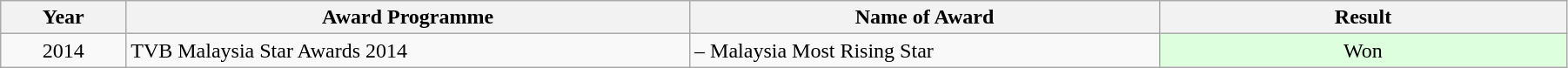<table class="wikitable" style="width:95%;">
<tr>
<th style="width:8%">Year</th>
<th style="width:36%">Award Programme</th>
<th style="width:30%">Name of Award</th>
<th style="width:60%">Result</th>
</tr>
<tr>
<td align="center">2014</td>
<td>TVB Malaysia Star Awards 2014</td>
<td>– Malaysia Most Rising Star</td>
<td style="background:#ddffdd;text-align:center;">Won</td>
</tr>
</table>
